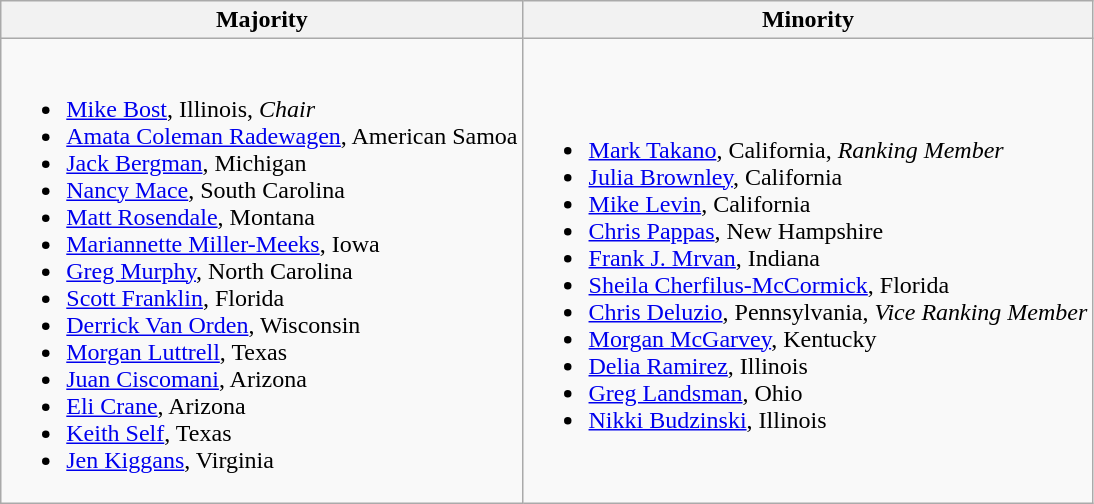<table class=wikitable>
<tr>
<th>Majority</th>
<th>Minority</th>
</tr>
<tr>
<td><br><ul><li><a href='#'>Mike Bost</a>, Illinois, <em>Chair</em></li><li><a href='#'>Amata Coleman Radewagen</a>, American Samoa</li><li><a href='#'>Jack Bergman</a>, Michigan</li><li><a href='#'>Nancy Mace</a>, South Carolina</li><li><a href='#'>Matt Rosendale</a>, Montana</li><li><a href='#'>Mariannette Miller-Meeks</a>, Iowa</li><li><a href='#'>Greg Murphy</a>, North Carolina</li><li><a href='#'>Scott Franklin</a>, Florida</li><li><a href='#'>Derrick Van Orden</a>, Wisconsin</li><li><a href='#'>Morgan Luttrell</a>, Texas</li><li><a href='#'>Juan Ciscomani</a>, Arizona</li><li><a href='#'>Eli Crane</a>, Arizona</li><li><a href='#'>Keith Self</a>, Texas</li><li><a href='#'>Jen Kiggans</a>, Virginia</li></ul></td>
<td><br><ul><li><a href='#'>Mark Takano</a>, California, <em>Ranking Member</em></li><li><a href='#'>Julia Brownley</a>, California</li><li><a href='#'>Mike Levin</a>, California</li><li><a href='#'>Chris Pappas</a>, New Hampshire</li><li><a href='#'>Frank J. Mrvan</a>, Indiana</li><li><a href='#'>Sheila Cherfilus-McCormick</a>, Florida</li><li><a href='#'>Chris Deluzio</a>, Pennsylvania, <em>Vice Ranking Member</em></li><li><a href='#'>Morgan McGarvey</a>, Kentucky</li><li><a href='#'>Delia Ramirez</a>, Illinois</li><li><a href='#'>Greg Landsman</a>, Ohio</li><li><a href='#'>Nikki Budzinski</a>, Illinois</li></ul></td>
</tr>
</table>
